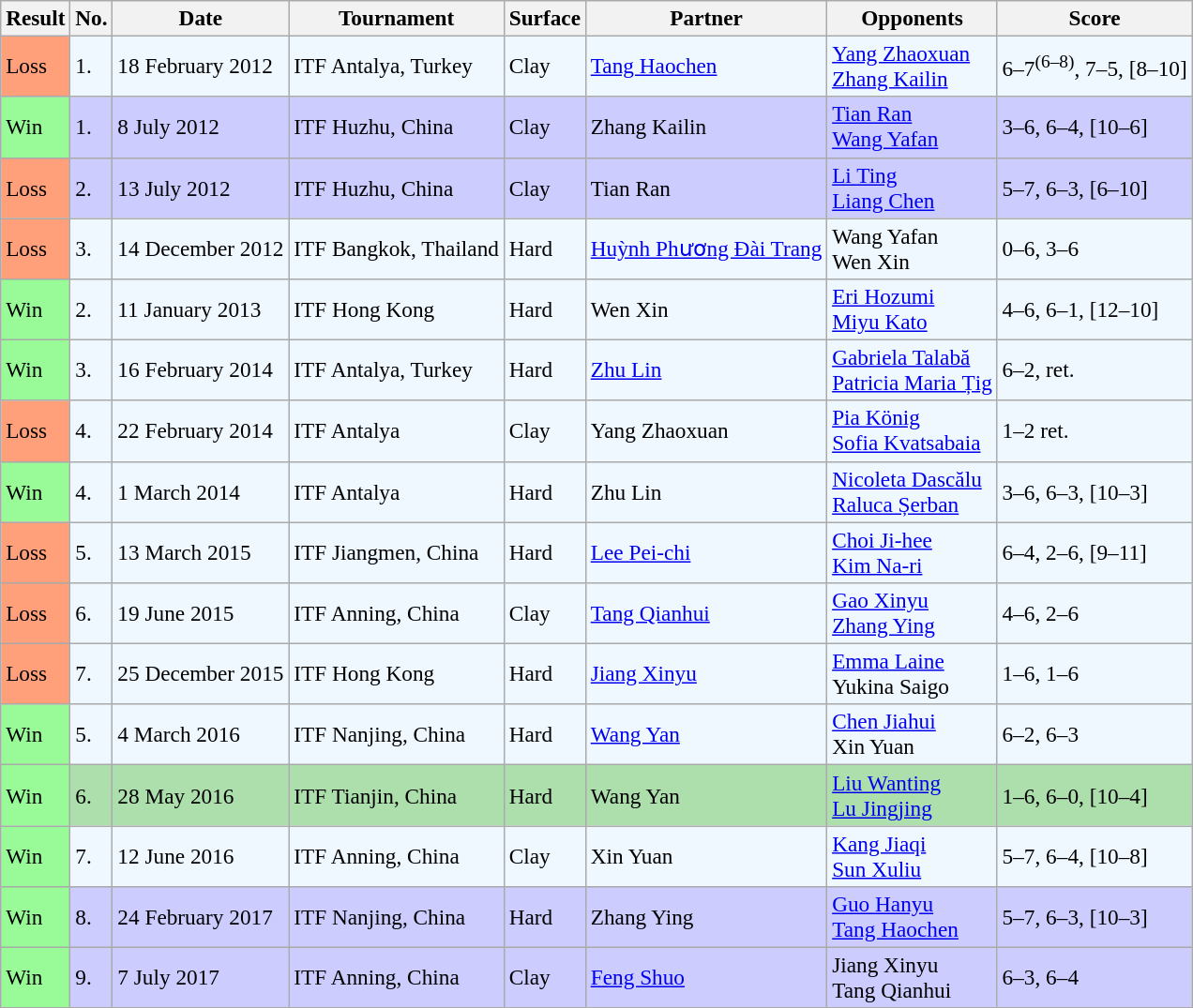<table class="wikitable" style="font-size:97%">
<tr>
<th>Result</th>
<th>No.</th>
<th>Date</th>
<th>Tournament</th>
<th>Surface</th>
<th>Partner</th>
<th>Opponents</th>
<th>Score</th>
</tr>
<tr style="background:#f0f8ff;">
<td style="background:#ffa07a;">Loss</td>
<td>1.</td>
<td>18 February 2012</td>
<td>ITF Antalya, Turkey</td>
<td>Clay</td>
<td> <a href='#'>Tang Haochen</a></td>
<td> <a href='#'>Yang Zhaoxuan</a> <br>  <a href='#'>Zhang Kailin</a></td>
<td>6–7<sup>(6–8)</sup>, 7–5, [8–10]</td>
</tr>
<tr style="background:#ccccff;">
<td style="background:#98fb98;">Win</td>
<td>1.</td>
<td>8 July 2012</td>
<td>ITF Huzhu, China</td>
<td>Clay</td>
<td> Zhang Kailin</td>
<td> <a href='#'>Tian Ran</a> <br>  <a href='#'>Wang Yafan</a></td>
<td>3–6, 6–4, [10–6]</td>
</tr>
<tr style="background:#ccccff;">
<td style="background:#ffa07a;">Loss</td>
<td>2.</td>
<td>13 July 2012</td>
<td>ITF Huzhu, China</td>
<td>Clay</td>
<td> Tian Ran</td>
<td> <a href='#'>Li Ting</a> <br>  <a href='#'>Liang Chen</a></td>
<td>5–7, 6–3, [6–10]</td>
</tr>
<tr style="background:#f0f8ff;">
<td style="background:#ffa07a;">Loss</td>
<td>3.</td>
<td>14 December 2012</td>
<td>ITF Bangkok, Thailand</td>
<td>Hard</td>
<td> <a href='#'>Huỳnh Phương Đài Trang</a></td>
<td> Wang Yafan <br>  Wen Xin</td>
<td>0–6, 3–6</td>
</tr>
<tr style="background:#f0f8ff;">
<td style="background:#98fb98;">Win</td>
<td>2.</td>
<td>11 January 2013</td>
<td>ITF Hong Kong</td>
<td>Hard</td>
<td> Wen Xin</td>
<td> <a href='#'>Eri Hozumi</a> <br>  <a href='#'>Miyu Kato</a></td>
<td>4–6, 6–1, [12–10]</td>
</tr>
<tr style="background:#f0f8ff;">
<td style="background:#98fb98;">Win</td>
<td>3.</td>
<td>16 February 2014</td>
<td>ITF Antalya, Turkey</td>
<td>Hard</td>
<td> <a href='#'>Zhu Lin</a></td>
<td> <a href='#'>Gabriela Talabă</a> <br>  <a href='#'>Patricia Maria Țig</a></td>
<td>6–2, ret.</td>
</tr>
<tr style="background:#f0f8ff;">
<td style="background:#ffa07a;">Loss</td>
<td>4.</td>
<td>22 February 2014</td>
<td>ITF Antalya</td>
<td>Clay</td>
<td> Yang Zhaoxuan</td>
<td> <a href='#'>Pia König</a> <br>  <a href='#'>Sofia Kvatsabaia</a></td>
<td>1–2 ret.</td>
</tr>
<tr style="background:#f0f8ff;">
<td style="background:#98fb98;">Win</td>
<td>4.</td>
<td>1 March 2014</td>
<td>ITF Antalya</td>
<td>Hard</td>
<td> Zhu Lin</td>
<td> <a href='#'>Nicoleta Dascălu</a> <br>  <a href='#'>Raluca Șerban</a></td>
<td>3–6, 6–3, [10–3]</td>
</tr>
<tr style="background:#f0f8ff;">
<td style="background:#ffa07a;">Loss</td>
<td>5.</td>
<td>13 March 2015</td>
<td>ITF Jiangmen, China</td>
<td>Hard</td>
<td> <a href='#'>Lee Pei-chi</a></td>
<td> <a href='#'>Choi Ji-hee</a> <br>  <a href='#'>Kim Na-ri</a></td>
<td>6–4, 2–6, [9–11]</td>
</tr>
<tr style="background:#f0f8ff;">
<td style="background:#ffa07a;">Loss</td>
<td>6.</td>
<td>19 June 2015</td>
<td>ITF Anning, China</td>
<td>Clay</td>
<td> <a href='#'>Tang Qianhui</a></td>
<td> <a href='#'>Gao Xinyu</a> <br>  <a href='#'>Zhang Ying</a></td>
<td>4–6, 2–6</td>
</tr>
<tr style="background:#f0f8ff;">
<td style="background:#ffa07a;">Loss</td>
<td>7.</td>
<td>25 December 2015</td>
<td>ITF Hong Kong</td>
<td>Hard</td>
<td> <a href='#'>Jiang Xinyu</a></td>
<td> <a href='#'>Emma Laine</a> <br>  Yukina Saigo</td>
<td>1–6, 1–6</td>
</tr>
<tr style="background:#f0f8ff;">
<td style="background:#98fb98;">Win</td>
<td>5.</td>
<td>4 March 2016</td>
<td>ITF Nanjing, China</td>
<td>Hard</td>
<td> <a href='#'>Wang Yan</a></td>
<td> <a href='#'>Chen Jiahui</a> <br>  Xin Yuan</td>
<td>6–2, 6–3</td>
</tr>
<tr style="background:#addfad;">
<td style="background:#98fb98;">Win</td>
<td>6.</td>
<td>28 May 2016</td>
<td>ITF Tianjin, China</td>
<td>Hard</td>
<td> Wang Yan</td>
<td> <a href='#'>Liu Wanting</a> <br>  <a href='#'>Lu Jingjing</a></td>
<td>1–6, 6–0, [10–4]</td>
</tr>
<tr style="background:#f0f8ff;">
<td style="background:#98fb98;">Win</td>
<td>7.</td>
<td>12 June 2016</td>
<td>ITF Anning, China</td>
<td>Clay</td>
<td> Xin Yuan</td>
<td> <a href='#'>Kang Jiaqi</a> <br>  <a href='#'>Sun Xuliu</a></td>
<td>5–7, 6–4, [10–8]</td>
</tr>
<tr style="background:#ccccff;">
<td style="background:#98fb98;">Win</td>
<td>8.</td>
<td>24 February 2017</td>
<td>ITF Nanjing, China</td>
<td>Hard</td>
<td> Zhang Ying</td>
<td> <a href='#'>Guo Hanyu</a> <br>  <a href='#'>Tang Haochen</a></td>
<td>5–7, 6–3, [10–3]</td>
</tr>
<tr style="background:#ccccff;">
<td style="background:#98fb98;">Win</td>
<td>9.</td>
<td>7 July 2017</td>
<td>ITF Anning, China</td>
<td>Clay</td>
<td> <a href='#'>Feng Shuo</a></td>
<td> Jiang Xinyu <br>  Tang Qianhui</td>
<td>6–3, 6–4</td>
</tr>
</table>
